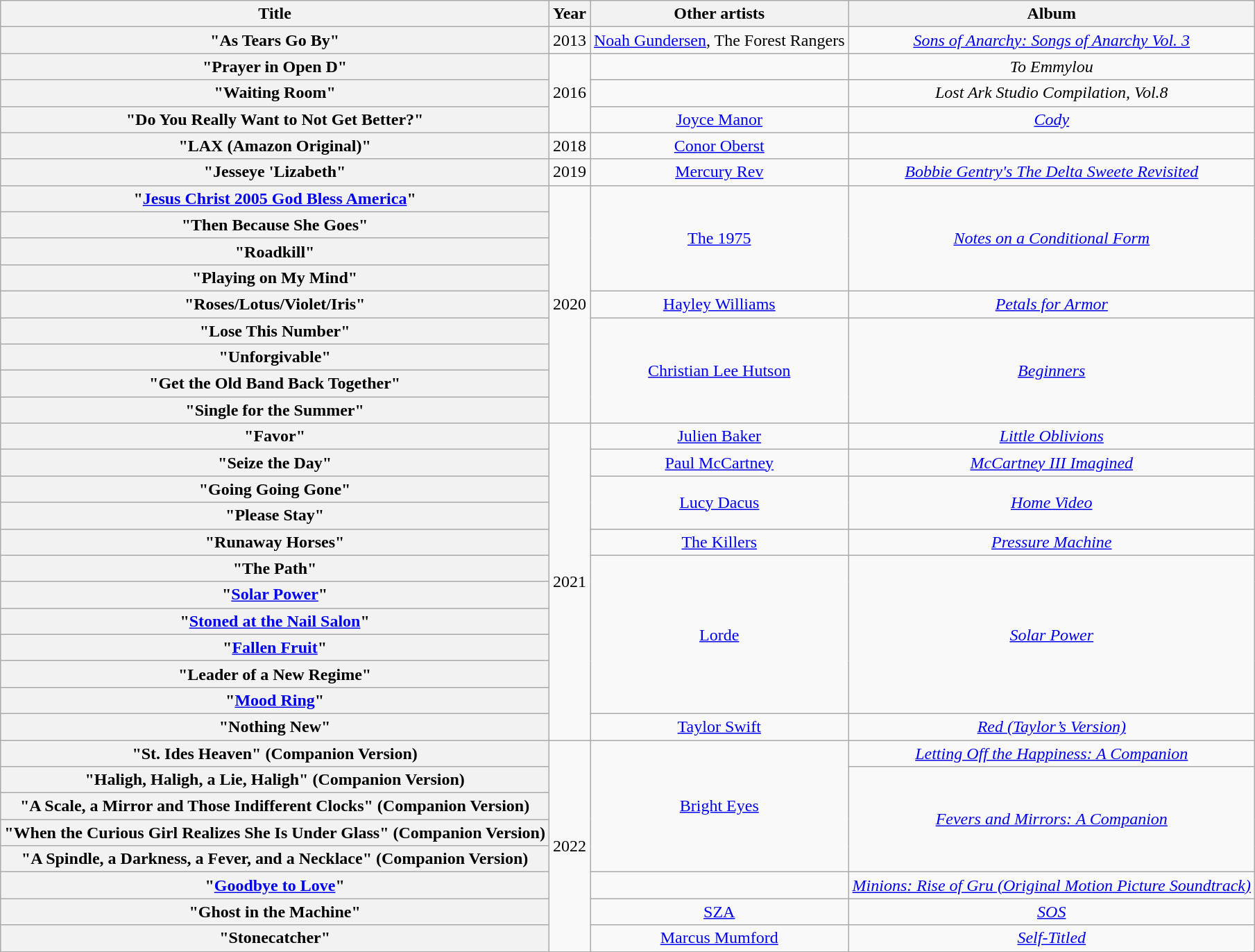<table class="wikitable sortable plainrowheaders" style="text-align: center;">
<tr>
<th scope="col">Title</th>
<th scope="col">Year</th>
<th scope="col">Other artists</th>
<th scope="col">Album</th>
</tr>
<tr>
<th scope="row">"As Tears Go By"</th>
<td>2013</td>
<td><a href='#'>Noah Gundersen</a>, The Forest Rangers</td>
<td><em><a href='#'>Sons of Anarchy: Songs of Anarchy Vol. 3</a></em></td>
</tr>
<tr>
<th scope="row">"Prayer in Open D"</th>
<td rowspan="3">2016</td>
<td></td>
<td><em>To Emmylou</em></td>
</tr>
<tr>
<th scope="row">"Waiting Room"</th>
<td></td>
<td><em>Lost Ark Studio Compilation, Vol.8</em></td>
</tr>
<tr>
<th scope="row">"Do You Really Want to Not Get Better?"</th>
<td><a href='#'>Joyce Manor</a></td>
<td><em><a href='#'>Cody</a></em></td>
</tr>
<tr>
<th scope="row">"LAX (Amazon Original)"</th>
<td>2018</td>
<td><a href='#'>Conor Oberst</a></td>
<td></td>
</tr>
<tr>
<th scope="row">"Jesseye 'Lizabeth"</th>
<td>2019</td>
<td><a href='#'>Mercury Rev</a></td>
<td><em><a href='#'>Bobbie Gentry's The Delta Sweete Revisited</a></em></td>
</tr>
<tr>
<th scope="row">"<a href='#'>Jesus Christ 2005 God Bless America</a>"</th>
<td rowspan="9">2020</td>
<td rowspan="4"><a href='#'>The 1975</a></td>
<td rowspan="4"><em><a href='#'>Notes on a Conditional Form</a></em></td>
</tr>
<tr>
<th scope="row">"Then Because She Goes"</th>
</tr>
<tr>
<th scope="row">"Roadkill"</th>
</tr>
<tr>
<th scope="row">"Playing on My Mind"</th>
</tr>
<tr>
<th scope="row">"Roses/Lotus/Violet/Iris"</th>
<td><a href='#'>Hayley Williams</a></td>
<td><em><a href='#'>Petals for Armor</a></em></td>
</tr>
<tr>
<th scope="row">"Lose This Number"</th>
<td rowspan="4"><a href='#'>Christian Lee Hutson</a></td>
<td rowspan="4"><em><a href='#'>Beginners</a></em></td>
</tr>
<tr>
<th scope="row">"Unforgivable"</th>
</tr>
<tr>
<th scope="row">"Get the Old Band Back Together"</th>
</tr>
<tr>
<th scope="row">"Single for the Summer"</th>
</tr>
<tr>
<th scope="row">"Favor"</th>
<td rowspan="12">2021</td>
<td><a href='#'>Julien Baker</a></td>
<td><em><a href='#'>Little Oblivions</a></em></td>
</tr>
<tr>
<th scope="row">"Seize the Day"</th>
<td><a href='#'>Paul McCartney</a></td>
<td><em><a href='#'>McCartney III Imagined</a></em></td>
</tr>
<tr>
<th scope="row">"Going Going Gone"</th>
<td rowspan="2"><a href='#'>Lucy Dacus</a></td>
<td rowspan="2"><em><a href='#'>Home Video</a></em></td>
</tr>
<tr>
<th scope="row">"Please Stay"</th>
</tr>
<tr>
<th scope="row">"Runaway Horses"</th>
<td><a href='#'>The Killers</a></td>
<td><em><a href='#'>Pressure Machine</a></em></td>
</tr>
<tr>
<th scope="row">"The Path"</th>
<td rowspan="6"><a href='#'>Lorde</a></td>
<td rowspan="6"><em><a href='#'>Solar Power</a></em></td>
</tr>
<tr>
<th scope="row">"<a href='#'>Solar Power</a>"</th>
</tr>
<tr>
<th scope="row">"<a href='#'>Stoned at the Nail Salon</a>"</th>
</tr>
<tr>
<th scope="row">"<a href='#'>Fallen Fruit</a>"</th>
</tr>
<tr>
<th scope="row">"Leader of a New Regime"</th>
</tr>
<tr>
<th scope="row">"<a href='#'>Mood Ring</a>"</th>
</tr>
<tr>
<th scope="row">"Nothing New"</th>
<td><a href='#'>Taylor Swift</a></td>
<td><em><a href='#'>Red (Taylor’s Version)</a></em></td>
</tr>
<tr>
<th scope="row">"St. Ides Heaven" (Companion Version)</th>
<td rowspan="8">2022</td>
<td rowspan="5"><a href='#'>Bright Eyes</a></td>
<td><em><a href='#'>Letting Off the Happiness: A Companion</a></em></td>
</tr>
<tr>
<th scope="row">"Haligh, Haligh, a Lie, Haligh" (Companion Version)</th>
<td rowspan="4"><em><a href='#'>Fevers and Mirrors: A Companion</a></em></td>
</tr>
<tr>
<th scope="row">"A Scale, a Mirror and Those Indifferent Clocks" (Companion Version)</th>
</tr>
<tr>
<th scope="row">"When the Curious Girl Realizes She Is Under Glass" (Companion Version)</th>
</tr>
<tr>
<th scope="row">"A Spindle, a Darkness, a Fever, and a Necklace" (Companion Version)</th>
</tr>
<tr>
<th scope="row">"<a href='#'>Goodbye to Love</a>"</th>
<td></td>
<td><em><a href='#'>Minions: Rise of Gru (Original Motion Picture Soundtrack)</a></em></td>
</tr>
<tr>
<th scope="row">"Ghost in the Machine"</th>
<td><a href='#'>SZA</a></td>
<td><em><a href='#'>SOS</a></em></td>
</tr>
<tr>
<th scope="row">"Stonecatcher"</th>
<td><a href='#'>Marcus Mumford</a></td>
<td><em><a href='#'>Self-Titled</a></em></td>
</tr>
<tr>
<td style="display:none;" colspan="4"></td>
</tr>
</table>
